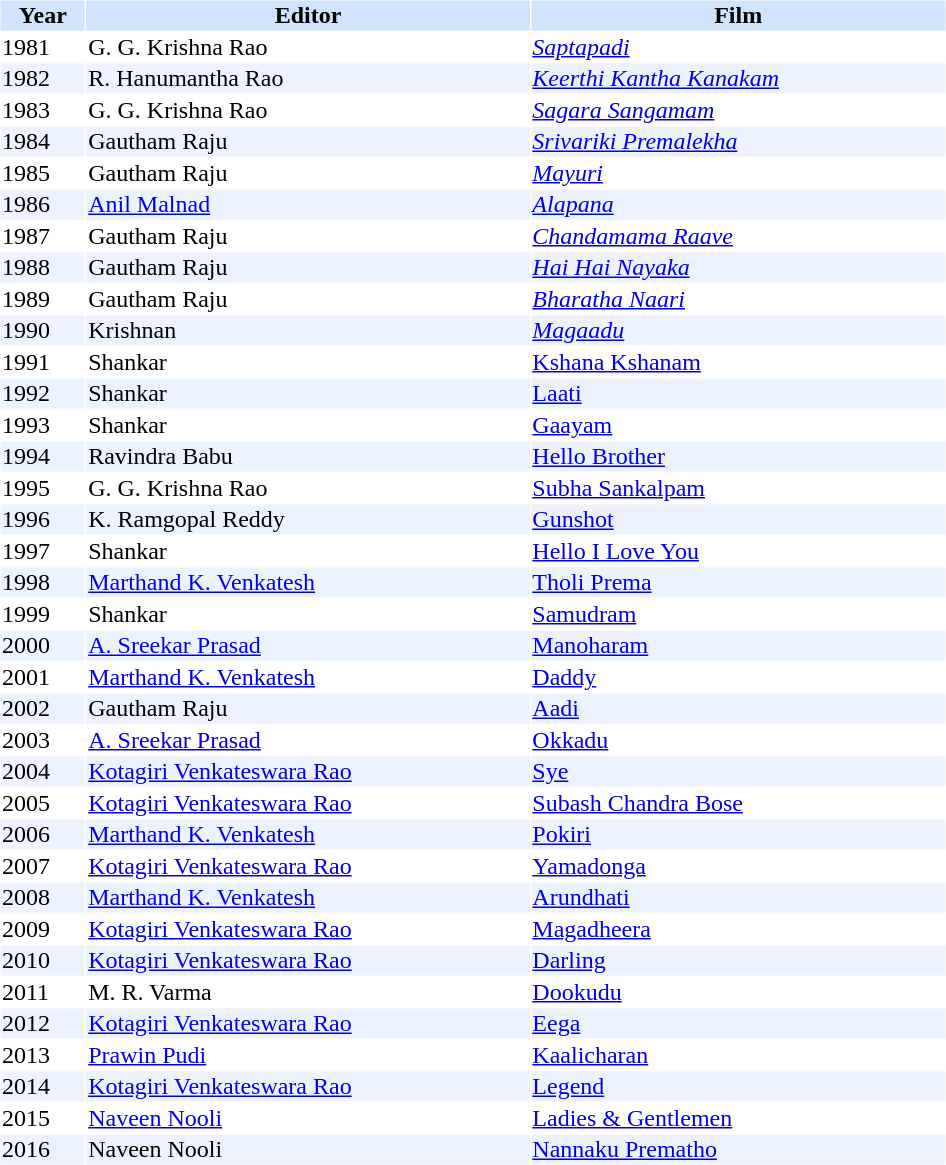<table cellspacing="1" cellpadding="1" border="0" width="50%">
<tr bgcolor="#d1e4fd">
<th>Year</th>
<th>Editor</th>
<th>Film</th>
</tr>
<tr>
<td>1981</td>
<td>G. G. Krishna Rao</td>
<td><em><a href='#'>Saptapadi</a></em></td>
</tr>
<tr bgcolor=#edf3fe>
<td>1982</td>
<td>R. Hanumantha Rao</td>
<td><em><a href='#'>Keerthi Kantha Kanakam</a></em></td>
</tr>
<tr>
<td>1983</td>
<td>G. G. Krishna Rao</td>
<td><em><a href='#'>Sagara Sangamam</a></em></td>
</tr>
<tr bgcolor=#edf3fe>
<td>1984</td>
<td>Gautham Raju</td>
<td><em><a href='#'>Srivariki Premalekha</a></em></td>
</tr>
<tr>
<td>1985</td>
<td>Gautham Raju</td>
<td><em><a href='#'>Mayuri</a></em></td>
</tr>
<tr bgcolor=#edf3fe>
<td>1986</td>
<td><a href='#'>Anil Malnad</a></td>
<td><em><a href='#'>Alapana</a></em></td>
</tr>
<tr>
<td>1987</td>
<td>Gautham Raju</td>
<td><em><a href='#'>Chandamama Raave</a></em></td>
</tr>
<tr bgcolor=#edf3fe>
<td>1988</td>
<td>Gautham Raju</td>
<td><em><a href='#'>Hai Hai Nayaka</a></em></td>
</tr>
<tr>
<td>1989</td>
<td>Gautham Raju</td>
<td><em><a href='#'>Bharatha Naari</a></em></td>
</tr>
<tr bgcolor=#edf3fe>
<td>1990</td>
<td>Krishnan </td>
<td><em><a href='#'>Magaadu</a></td>
</tr>
<tr>
<td>1991</td>
<td>Shankar</td>
<td></em><a href='#'>Kshana Kshanam</a><em></td>
</tr>
<tr bgcolor=#edf3fe>
<td>1992</td>
<td>Shankar</td>
<td></em><a href='#'>Laati</a><em></td>
</tr>
<tr>
<td>1993</td>
<td>Shankar</td>
<td></em><a href='#'>Gaayam</a><em></td>
</tr>
<tr bgcolor=#edf3fe>
<td>1994</td>
<td>Ravindra Babu </td>
<td></em><a href='#'>Hello Brother</a><em></td>
</tr>
<tr>
<td>1995</td>
<td>G. G. Krishna Rao </td>
<td></em><a href='#'>Subha Sankalpam</a><em></td>
</tr>
<tr bgcolor=#edf3fe>
<td>1996</td>
<td>K. Ramgopal Reddy</td>
<td></em><a href='#'>Gunshot</a><em></td>
</tr>
<tr>
<td>1997</td>
<td>Shankar</td>
<td></em><a href='#'>Hello I Love You</a><em></td>
</tr>
<tr bgcolor=#edf3fe>
<td>1998</td>
<td><a href='#'>Marthand K. Venkatesh</a></td>
<td></em><a href='#'>Tholi Prema</a><em></td>
</tr>
<tr>
<td>1999</td>
<td>Shankar</td>
<td></em><a href='#'>Samudram</a><em></td>
</tr>
<tr bgcolor=#edf3fe>
<td>2000</td>
<td><a href='#'>A. Sreekar Prasad</a></td>
<td></em><a href='#'>Manoharam</a><em></td>
</tr>
<tr>
<td>2001</td>
<td><a href='#'>Marthand K. Venkatesh</a></td>
<td></em><a href='#'>Daddy</a><em></td>
</tr>
<tr bgcolor=#edf3fe>
<td>2002</td>
<td>Gautham Raju</td>
<td></em><a href='#'>Aadi</a><em></td>
</tr>
<tr>
<td>2003</td>
<td><a href='#'>A. Sreekar Prasad</a></td>
<td></em><a href='#'>Okkadu</a><em></td>
</tr>
<tr bgcolor=#edf3fe>
<td>2004</td>
<td><a href='#'>Kotagiri Venkateswara Rao</a></td>
<td></em><a href='#'>Sye</a><em></td>
</tr>
<tr>
<td>2005</td>
<td><a href='#'>Kotagiri Venkateswara Rao</a></td>
<td></em><a href='#'>Subash Chandra Bose</a><em></td>
</tr>
<tr bgcolor=#edf3fe>
<td>2006</td>
<td><a href='#'>Marthand K. Venkatesh</a></td>
<td></em><a href='#'>Pokiri</a><em></td>
</tr>
<tr>
<td>2007</td>
<td><a href='#'>Kotagiri Venkateswara Rao</a></td>
<td></em><a href='#'>Yamadonga</a><em></td>
</tr>
<tr bgcolor=#edf3fe>
<td>2008</td>
<td><a href='#'>Marthand K. Venkatesh</a></td>
<td><a href='#'>Arundhati</a></td>
</tr>
<tr>
<td>2009</td>
<td><a href='#'>Kotagiri Venkateswara Rao</a></td>
<td></em><a href='#'>Magadheera</a><em></td>
</tr>
<tr bgcolor=#edf3fe>
<td>2010 </td>
<td><a href='#'>Kotagiri Venkateswara Rao</a></td>
<td></em><a href='#'>Darling</a><em></td>
</tr>
<tr>
<td>2011</td>
<td>M. R. Varma</td>
<td></em><a href='#'>Dookudu</a><em></td>
</tr>
<tr bgcolor=#edf3fe>
<td>2012</td>
<td><a href='#'>Kotagiri Venkateswara Rao</a></td>
<td></em><a href='#'>Eega</a><em></td>
</tr>
<tr>
<td>2013</td>
<td><a href='#'>Prawin Pudi</a></td>
<td></em><a href='#'>Kaalicharan</a><em></td>
</tr>
<tr bgcolor=#edf3fe>
<td>2014</td>
<td><a href='#'>Kotagiri Venkateswara Rao</a></td>
<td></em><a href='#'>Legend</a><em></td>
</tr>
<tr>
<td>2015</td>
<td><a href='#'>Naveen Nooli</a></td>
<td></em><a href='#'>Ladies & Gentlemen</a><em></td>
</tr>
<tr bgcolor=#edf3fe>
<td>2016</td>
<td>Naveen Nooli</td>
<td></em><a href='#'>Nannaku Prematho</a><em></td>
</tr>
<tr>
</tr>
</table>
